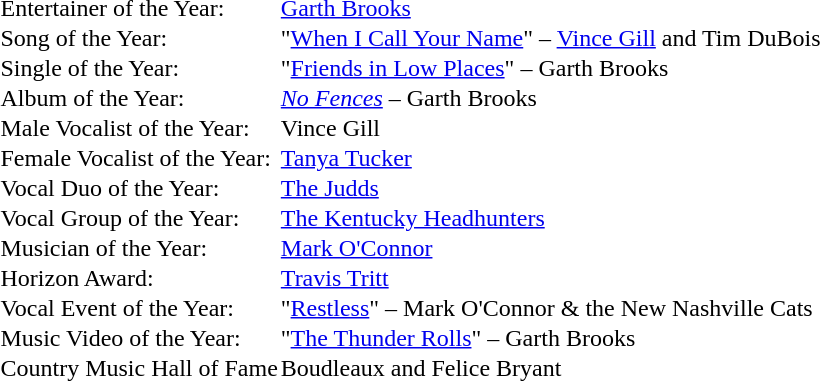<table cellspacing="0" border="0" cellpadding="1">
<tr>
<td>Entertainer of the Year:</td>
<td><a href='#'>Garth Brooks</a></td>
</tr>
<tr>
<td>Song of the Year:</td>
<td>"<a href='#'>When I Call Your Name</a>" – <a href='#'>Vince Gill</a> and Tim DuBois</td>
</tr>
<tr>
<td>Single of the Year:</td>
<td>"<a href='#'>Friends in Low Places</a>" – Garth Brooks</td>
</tr>
<tr>
<td>Album of the Year:</td>
<td><em><a href='#'>No Fences</a></em> – Garth Brooks</td>
</tr>
<tr>
<td>Male Vocalist of the Year:</td>
<td>Vince Gill</td>
</tr>
<tr>
<td>Female Vocalist of the Year:</td>
<td><a href='#'>Tanya Tucker</a></td>
</tr>
<tr>
<td>Vocal Duo of the Year:</td>
<td><a href='#'>The Judds</a></td>
</tr>
<tr>
<td>Vocal Group of the Year:</td>
<td><a href='#'>The Kentucky Headhunters</a></td>
</tr>
<tr>
<td>Musician of the Year:</td>
<td><a href='#'>Mark O'Connor</a></td>
</tr>
<tr>
<td>Horizon Award:</td>
<td><a href='#'>Travis Tritt</a></td>
</tr>
<tr>
<td>Vocal Event of the Year:</td>
<td>"<a href='#'>Restless</a>" – Mark O'Connor & the New Nashville Cats</td>
</tr>
<tr>
<td>Music Video of the Year:</td>
<td>"<a href='#'>The Thunder Rolls</a>" – Garth Brooks</td>
</tr>
<tr>
<td>Country Music Hall of Fame</td>
<td>Boudleaux and Felice Bryant</td>
</tr>
</table>
